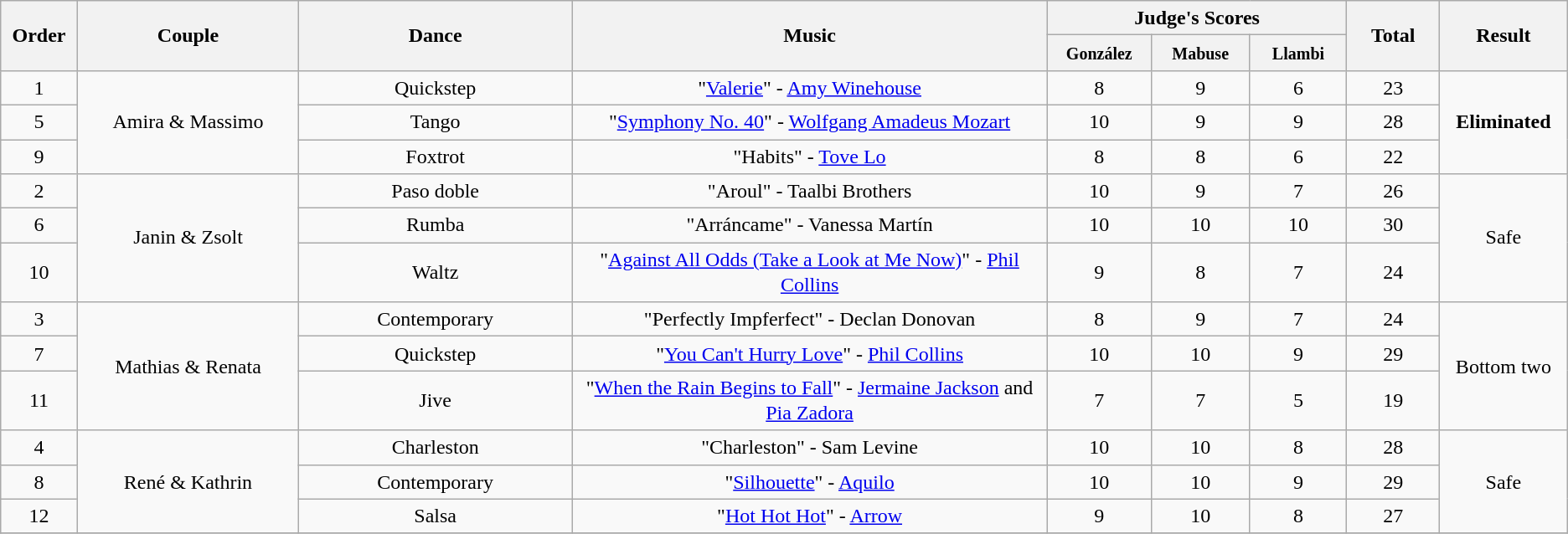<table class="wikitable center sortable" style="text-align:center; font-size:100%; line-height:20px;">
<tr>
<th rowspan="2" style="width: 4em">Order</th>
<th rowspan="2" style="width: 17em">Couple</th>
<th rowspan="2" style="width: 20em">Dance</th>
<th rowspan="2" style="width: 40em">Music</th>
<th colspan="3">Judge's Scores</th>
<th rowspan="2" style="width: 6em">Total</th>
<th rowspan="2" style="width: 7em">Result</th>
</tr>
<tr>
<th style="width: 6em"><small>González</small></th>
<th style="width: 6em"><small>Mabuse</small></th>
<th style="width: 6em"><small>Llambi</small></th>
</tr>
<tr>
<td>1</td>
<td rowspan="3">Amira & Massimo</td>
<td>Quickstep</td>
<td>"<a href='#'>Valerie</a>" - <a href='#'>Amy Winehouse</a></td>
<td>8</td>
<td>9</td>
<td>6</td>
<td>23</td>
<td rowspan="3"><strong>Eliminated</strong></td>
</tr>
<tr>
<td>5</td>
<td>Tango</td>
<td>"<a href='#'>Symphony No. 40</a>" - <a href='#'>Wolfgang Amadeus Mozart</a></td>
<td>10</td>
<td>9</td>
<td>9</td>
<td>28</td>
</tr>
<tr>
<td>9</td>
<td>Foxtrot</td>
<td>"Habits" - <a href='#'>Tove Lo</a></td>
<td>8</td>
<td>8</td>
<td>6</td>
<td>22</td>
</tr>
<tr>
<td>2</td>
<td rowspan="3">Janin & Zsolt</td>
<td>Paso doble</td>
<td>"Aroul" - Taalbi Brothers</td>
<td>10</td>
<td>9</td>
<td>7</td>
<td>26</td>
<td rowspan="3">Safe</td>
</tr>
<tr>
<td>6</td>
<td>Rumba</td>
<td>"Arráncame" - Vanessa Martín</td>
<td>10</td>
<td>10</td>
<td>10</td>
<td>30</td>
</tr>
<tr>
<td>10</td>
<td>Waltz</td>
<td>"<a href='#'>Against All Odds (Take a Look at Me Now)</a>" - <a href='#'>Phil Collins</a></td>
<td>9</td>
<td>8</td>
<td>7</td>
<td>24</td>
</tr>
<tr>
<td>3</td>
<td rowspan="3">Mathias & Renata</td>
<td>Contemporary</td>
<td>"Perfectly Impferfect" - Declan Donovan</td>
<td>8</td>
<td>9</td>
<td>7</td>
<td>24</td>
<td rowspan="3">Bottom two</td>
</tr>
<tr>
<td>7</td>
<td>Quickstep</td>
<td>"<a href='#'>You Can't Hurry Love</a>" - <a href='#'>Phil Collins</a></td>
<td>10</td>
<td>10</td>
<td>9</td>
<td>29</td>
</tr>
<tr>
<td>11</td>
<td>Jive</td>
<td>"<a href='#'>When the Rain Begins to Fall</a>" - <a href='#'>Jermaine Jackson</a> and <a href='#'>Pia Zadora</a></td>
<td>7</td>
<td>7</td>
<td>5</td>
<td>19</td>
</tr>
<tr>
<td>4</td>
<td rowspan="3">René & Kathrin</td>
<td>Charleston</td>
<td>"Charleston" - Sam Levine</td>
<td>10</td>
<td>10</td>
<td>8</td>
<td>28</td>
<td rowspan="3">Safe</td>
</tr>
<tr>
<td>8</td>
<td>Contemporary</td>
<td>"<a href='#'>Silhouette</a>" - <a href='#'>Aquilo</a></td>
<td>10</td>
<td>10</td>
<td>9</td>
<td>29</td>
</tr>
<tr>
<td>12</td>
<td>Salsa</td>
<td>"<a href='#'>Hot Hot Hot</a>" - <a href='#'>Arrow</a></td>
<td>9</td>
<td>10</td>
<td>8</td>
<td>27</td>
</tr>
<tr>
</tr>
</table>
